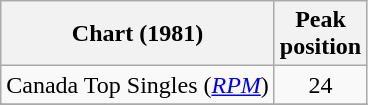<table class="wikitable sortable">
<tr>
<th align="left">Chart (1981)</th>
<th style="text-align:center;">Peak <br>position</th>
</tr>
<tr>
<td align="left">Canada Top Singles (<a href='#'><em>RPM</em></a>)</td>
<td style="text-align:center;">24</td>
</tr>
<tr>
</tr>
<tr>
</tr>
<tr>
</tr>
</table>
